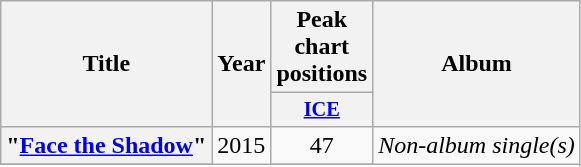<table class="wikitable plainrowheaders" style="text-align:center;">
<tr>
<th scope="col" rowspan="2">Title</th>
<th scope="col" rowspan="2">Year</th>
<th scope="col" colspan="1">Peak chart positions</th>
<th scope="col" rowspan="2">Album</th>
</tr>
<tr>
<th scope="col" style="width:3em;font-size:85%;"><a href='#'>ICE</a></th>
</tr>
<tr>
<th scope="row">"<a href='#'>Face the Shadow</a>"</th>
<td rowspan="2">2015</td>
<td>47</td>
<td rowspan="2"><em>Non-album single(s)</em></td>
</tr>
<tr>
</tr>
</table>
